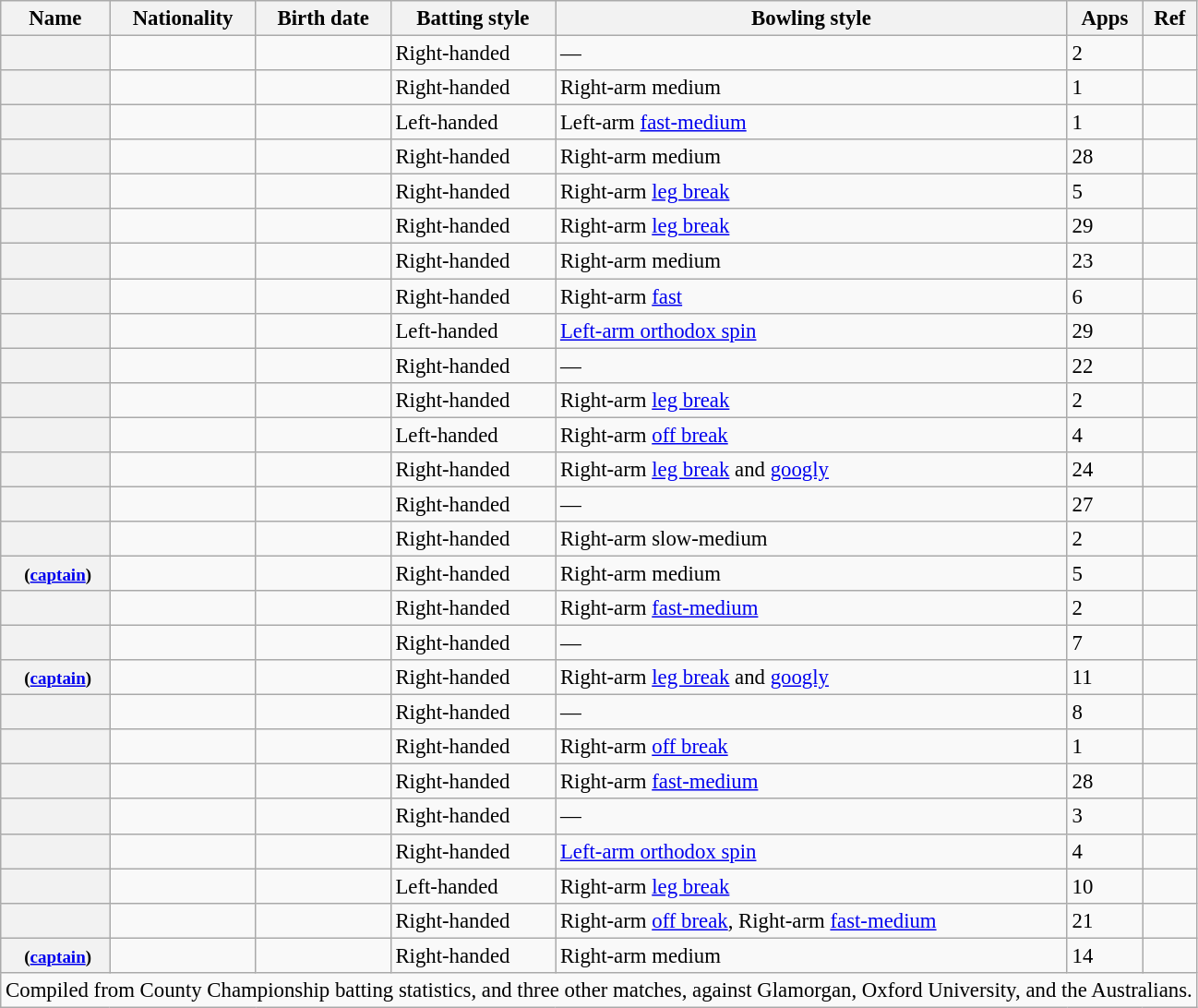<table class="wikitable sortable plainrowheaders" style="font-size:95%;">
<tr>
<th scope="col">Name</th>
<th scope="col">Nationality</th>
<th scope="col">Birth date</th>
<th scope="col">Batting style</th>
<th scope="col">Bowling style</th>
<th scope="col">Apps</th>
<th scope="col" class="unsortable">Ref</th>
</tr>
<tr>
<th scope="row"></th>
<td></td>
<td></td>
<td>Right-handed</td>
<td>—</td>
<td>2</td>
<td></td>
</tr>
<tr>
<th scope="row"></th>
<td></td>
<td></td>
<td>Right-handed</td>
<td>Right-arm medium</td>
<td>1</td>
<td></td>
</tr>
<tr>
<th scope="row"></th>
<td></td>
<td></td>
<td>Left-handed</td>
<td>Left-arm <a href='#'>fast-medium</a></td>
<td>1</td>
<td></td>
</tr>
<tr>
<th scope="row"></th>
<td></td>
<td></td>
<td>Right-handed</td>
<td>Right-arm medium</td>
<td>28</td>
<td></td>
</tr>
<tr>
<th scope="row"></th>
<td></td>
<td></td>
<td>Right-handed</td>
<td>Right-arm <a href='#'>leg break</a></td>
<td>5</td>
<td></td>
</tr>
<tr>
<th scope="row"></th>
<td></td>
<td></td>
<td>Right-handed</td>
<td>Right-arm <a href='#'>leg break</a></td>
<td>29</td>
<td></td>
</tr>
<tr>
<th scope="row"></th>
<td></td>
<td></td>
<td>Right-handed</td>
<td>Right-arm medium</td>
<td>23</td>
<td></td>
</tr>
<tr>
<th scope="row"></th>
<td></td>
<td></td>
<td>Right-handed</td>
<td>Right-arm <a href='#'>fast</a></td>
<td>6</td>
<td></td>
</tr>
<tr>
<th scope="row"></th>
<td></td>
<td></td>
<td>Left-handed</td>
<td><a href='#'>Left-arm orthodox spin</a></td>
<td>29</td>
<td></td>
</tr>
<tr>
<th scope="row"></th>
<td></td>
<td></td>
<td>Right-handed</td>
<td>—</td>
<td>22</td>
<td></td>
</tr>
<tr>
<th scope="row"></th>
<td></td>
<td></td>
<td>Right-handed</td>
<td>Right-arm <a href='#'>leg break</a></td>
<td>2</td>
<td></td>
</tr>
<tr>
<th scope="row"></th>
<td></td>
<td></td>
<td>Left-handed</td>
<td>Right-arm <a href='#'>off break</a></td>
<td>4</td>
<td></td>
</tr>
<tr>
<th scope="row"></th>
<td></td>
<td></td>
<td>Right-handed</td>
<td>Right-arm <a href='#'>leg break</a> and <a href='#'>googly</a></td>
<td>24</td>
<td></td>
</tr>
<tr>
<th scope="row"> </th>
<td></td>
<td></td>
<td>Right-handed</td>
<td>—</td>
<td>27</td>
<td></td>
</tr>
<tr>
<th scope="row"></th>
<td></td>
<td></td>
<td>Right-handed</td>
<td>Right-arm slow-medium</td>
<td>2</td>
<td></td>
</tr>
<tr>
<th scope="row"> <small>(<a href='#'>captain</a>)</small></th>
<td></td>
<td></td>
<td>Right-handed</td>
<td>Right-arm medium</td>
<td>5</td>
<td></td>
</tr>
<tr>
<th scope="row"></th>
<td></td>
<td></td>
<td>Right-handed</td>
<td>Right-arm <a href='#'>fast-medium</a></td>
<td>2</td>
<td></td>
</tr>
<tr>
<th scope="row"></th>
<td></td>
<td></td>
<td>Right-handed</td>
<td>—</td>
<td>7</td>
<td></td>
</tr>
<tr>
<th scope="row"> <small>(<a href='#'>captain</a>)</small></th>
<td></td>
<td></td>
<td>Right-handed</td>
<td>Right-arm <a href='#'>leg break</a> and <a href='#'>googly</a></td>
<td>11</td>
<td></td>
</tr>
<tr>
<th scope="row"> </th>
<td></td>
<td></td>
<td>Right-handed</td>
<td>—</td>
<td>8</td>
<td></td>
</tr>
<tr>
<th scope="row"></th>
<td></td>
<td></td>
<td>Right-handed</td>
<td>Right-arm <a href='#'>off break</a></td>
<td>1</td>
<td></td>
</tr>
<tr>
<th scope="row"></th>
<td></td>
<td></td>
<td>Right-handed</td>
<td>Right-arm <a href='#'>fast-medium</a></td>
<td>28</td>
<td></td>
</tr>
<tr>
<th scope="row"></th>
<td></td>
<td></td>
<td>Right-handed</td>
<td>—</td>
<td>3</td>
<td></td>
</tr>
<tr>
<th scope="row"></th>
<td></td>
<td></td>
<td>Right-handed</td>
<td><a href='#'>Left-arm orthodox spin</a></td>
<td>4</td>
<td></td>
</tr>
<tr>
<th scope="row"></th>
<td></td>
<td></td>
<td>Left-handed</td>
<td>Right-arm <a href='#'>leg break</a></td>
<td>10</td>
<td></td>
</tr>
<tr>
<th scope="row"></th>
<td></td>
<td></td>
<td>Right-handed</td>
<td>Right-arm <a href='#'>off break</a>, Right-arm <a href='#'>fast-medium</a></td>
<td>21</td>
<td></td>
</tr>
<tr>
<th scope="row"> <small>(<a href='#'>captain</a>)</small></th>
<td></td>
<td></td>
<td>Right-handed</td>
<td>Right-arm medium</td>
<td>14</td>
<td></td>
</tr>
<tr class="unsortable">
<td colspan="7">Compiled from County Championship batting statistics, and three other matches, against Glamorgan, Oxford University, and the Australians.</td>
</tr>
</table>
